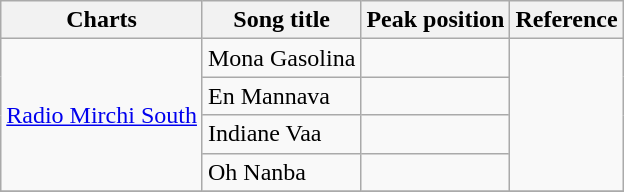<table class="wikitable sortable">
<tr>
<th>Charts</th>
<th>Song title</th>
<th>Peak position</th>
<th>Reference</th>
</tr>
<tr>
<td rowspan="4"><a href='#'>Radio Mirchi South</a></td>
<td>Mona Gasolina</td>
<td></td>
<td rowspan="4"></td>
</tr>
<tr>
<td>En Mannava</td>
<td></td>
</tr>
<tr>
<td>Indiane Vaa</td>
<td></td>
</tr>
<tr>
<td>Oh Nanba</td>
<td></td>
</tr>
<tr>
</tr>
</table>
